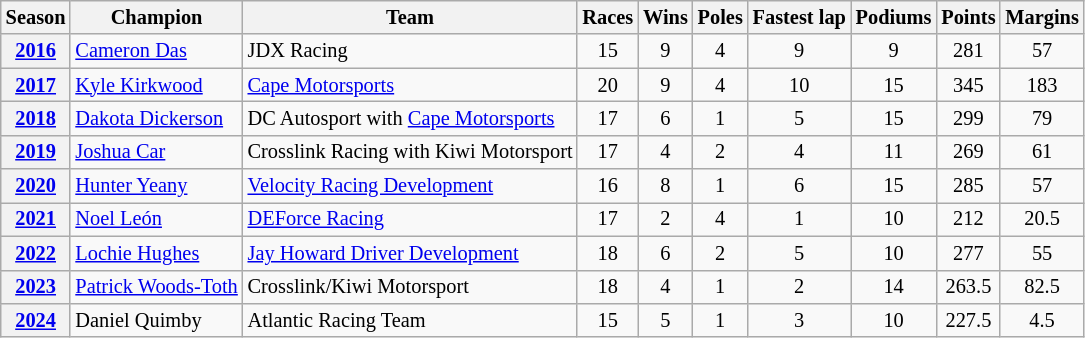<table class="wikitable" style="font-size:85%; text-align:center">
<tr>
<th>Season</th>
<th>Champion</th>
<th>Team</th>
<th>Races</th>
<th>Wins</th>
<th>Poles</th>
<th>Fastest lap</th>
<th>Podiums</th>
<th>Points</th>
<th>Margins</th>
</tr>
<tr>
<th><a href='#'>2016</a></th>
<td align=left> <a href='#'>Cameron Das</a></td>
<td align=left> JDX Racing</td>
<td>15</td>
<td>9</td>
<td>4</td>
<td>9</td>
<td>9</td>
<td>281</td>
<td>57</td>
</tr>
<tr>
<th><a href='#'>2017</a></th>
<td align=left> <a href='#'>Kyle Kirkwood</a></td>
<td align=left> <a href='#'>Cape Motorsports</a></td>
<td>20</td>
<td>9</td>
<td>4</td>
<td>10</td>
<td>15</td>
<td>345</td>
<td>183</td>
</tr>
<tr>
<th><a href='#'>2018</a></th>
<td align=left> <a href='#'>Dakota Dickerson</a></td>
<td align=left> DC Autosport with <a href='#'>Cape Motorsports</a></td>
<td>17</td>
<td>6</td>
<td>1</td>
<td>5</td>
<td>15</td>
<td>299</td>
<td>79</td>
</tr>
<tr>
<th><a href='#'>2019</a></th>
<td align=left> <a href='#'>Joshua Car</a></td>
<td align=left> Crosslink Racing with Kiwi Motorsport</td>
<td>17</td>
<td>4</td>
<td>2</td>
<td>4</td>
<td>11</td>
<td>269</td>
<td>61</td>
</tr>
<tr>
<th><a href='#'>2020</a></th>
<td align=left> <a href='#'>Hunter Yeany</a></td>
<td align=left> <a href='#'>Velocity Racing Development</a></td>
<td>16</td>
<td>8</td>
<td>1</td>
<td>6</td>
<td>15</td>
<td>285</td>
<td>57</td>
</tr>
<tr>
<th><a href='#'>2021</a></th>
<td align=left> <a href='#'>Noel León</a></td>
<td align=left> <a href='#'>DEForce Racing</a></td>
<td>17</td>
<td>2</td>
<td>4</td>
<td>1</td>
<td>10</td>
<td>212</td>
<td>20.5</td>
</tr>
<tr>
<th><a href='#'>2022</a></th>
<td align=left> <a href='#'>Lochie Hughes</a></td>
<td align=left> <a href='#'>Jay Howard Driver Development</a></td>
<td>18</td>
<td>6</td>
<td>2</td>
<td>5</td>
<td>10</td>
<td>277</td>
<td>55</td>
</tr>
<tr>
<th><a href='#'>2023</a></th>
<td align=left> <a href='#'>Patrick Woods-Toth</a></td>
<td align=left> Crosslink/Kiwi Motorsport</td>
<td>18</td>
<td>4</td>
<td>1</td>
<td>2</td>
<td>14</td>
<td>263.5</td>
<td>82.5</td>
</tr>
<tr>
<th><a href='#'>2024</a></th>
<td align=left> Daniel Quimby</td>
<td align=left> Atlantic Racing Team</td>
<td>15</td>
<td>5</td>
<td>1</td>
<td>3</td>
<td>10</td>
<td>227.5</td>
<td>4.5</td>
</tr>
</table>
